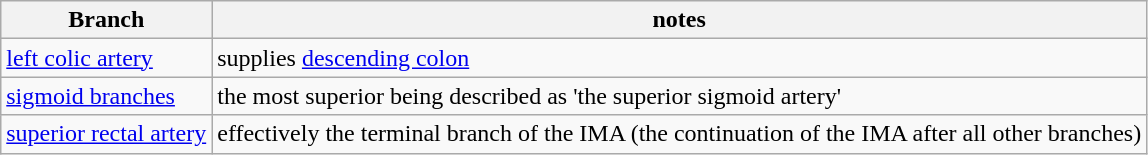<table class="wikitable">
<tr>
<th>Branch</th>
<th>notes</th>
</tr>
<tr>
<td><a href='#'>left colic artery</a></td>
<td>supplies <a href='#'>descending colon</a></td>
</tr>
<tr>
<td><a href='#'>sigmoid branches</a></td>
<td>the most superior being described as 'the superior sigmoid artery'</td>
</tr>
<tr>
<td><a href='#'>superior rectal artery</a></td>
<td>effectively the terminal branch of the IMA (the continuation of the IMA after all other branches)</td>
</tr>
</table>
